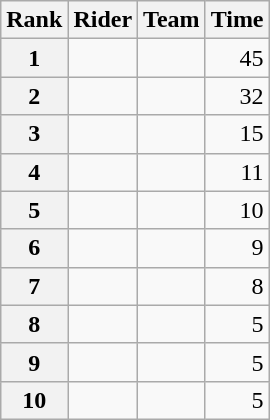<table class="wikitable" margin-bottom:0;">
<tr>
<th scope="col">Rank</th>
<th scope="col">Rider</th>
<th scope="col">Team</th>
<th scope="col">Time</th>
</tr>
<tr>
<th scope="row">1</th>
<td> </td>
<td></td>
<td align="right">45</td>
</tr>
<tr>
<th scope="row">2</th>
<td> </td>
<td></td>
<td align="right">32</td>
</tr>
<tr>
<th scope="row">3</th>
<td></td>
<td></td>
<td align="right">15</td>
</tr>
<tr>
<th scope="row">4</th>
<td></td>
<td></td>
<td align="right">11</td>
</tr>
<tr>
<th scope="row">5</th>
<td></td>
<td></td>
<td align="right">10</td>
</tr>
<tr>
<th scope="row">6</th>
<td></td>
<td></td>
<td align="right">9</td>
</tr>
<tr>
<th scope="row">7</th>
<td></td>
<td></td>
<td align="right">8</td>
</tr>
<tr>
<th scope="row">8</th>
<td></td>
<td></td>
<td align="right">5</td>
</tr>
<tr>
<th scope="row">9</th>
<td></td>
<td></td>
<td align="right">5</td>
</tr>
<tr>
<th scope="row">10</th>
<td></td>
<td></td>
<td align="right">5</td>
</tr>
</table>
